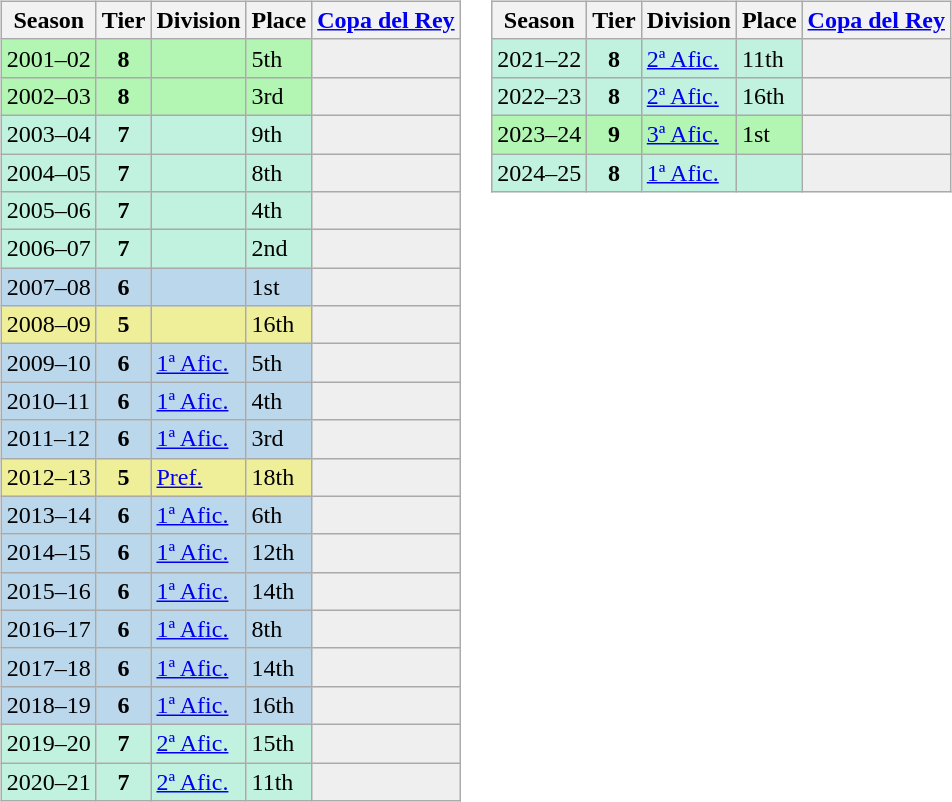<table>
<tr>
<td valign="top" width=0%><br><table class="wikitable">
<tr style="background:#f0f6fa;">
<th>Season</th>
<th>Tier</th>
<th>Division</th>
<th>Place</th>
<th><a href='#'>Copa del Rey</a></th>
</tr>
<tr>
<td style="background:#B3F5B3;">2001–02</td>
<th style="background:#B3F5B3;">8</th>
<td style="background:#B3F5B3;"></td>
<td style="background:#B3F5B3;">5th</td>
<th style="background:#efefef;"></th>
</tr>
<tr>
<td style="background:#B3F5B3;">2002–03</td>
<th style="background:#B3F5B3;">8</th>
<td style="background:#B3F5B3;"></td>
<td style="background:#B3F5B3;">3rd</td>
<th style="background:#efefef;"></th>
</tr>
<tr>
<td style="background:#C0F2DF;">2003–04</td>
<th style="background:#C0F2DF;">7</th>
<td style="background:#C0F2DF;"></td>
<td style="background:#C0F2DF;">9th</td>
<th style="background:#efefef;"></th>
</tr>
<tr>
<td style="background:#C0F2DF;">2004–05</td>
<th style="background:#C0F2DF;">7</th>
<td style="background:#C0F2DF;"></td>
<td style="background:#C0F2DF;">8th</td>
<th style="background:#efefef;"></th>
</tr>
<tr>
<td style="background:#C0F2DF;">2005–06</td>
<th style="background:#C0F2DF;">7</th>
<td style="background:#C0F2DF;"></td>
<td style="background:#C0F2DF;">4th</td>
<th style="background:#efefef;"></th>
</tr>
<tr>
<td style="background:#C0F2DF;">2006–07</td>
<th style="background:#C0F2DF;">7</th>
<td style="background:#C0F2DF;"></td>
<td style="background:#C0F2DF;">2nd</td>
<th style="background:#efefef;"></th>
</tr>
<tr>
<td style="background:#BBD7EC;">2007–08</td>
<th style="background:#BBD7EC;">6</th>
<td style="background:#BBD7EC;"></td>
<td style="background:#BBD7EC;">1st</td>
<th style="background:#efefef;"></th>
</tr>
<tr>
<td style="background:#EFEF99;">2008–09</td>
<th style="background:#EFEF99;">5</th>
<td style="background:#EFEF99;"></td>
<td style="background:#EFEF99;">16th</td>
<th style="background:#efefef;"></th>
</tr>
<tr>
<td style="background:#BBD7EC;">2009–10</td>
<th style="background:#BBD7EC;">6</th>
<td style="background:#BBD7EC;"><a href='#'>1ª Afic.</a></td>
<td style="background:#BBD7EC;">5th</td>
<th style="background:#efefef;"></th>
</tr>
<tr>
<td style="background:#BBD7EC;">2010–11</td>
<th style="background:#BBD7EC;">6</th>
<td style="background:#BBD7EC;"><a href='#'>1ª Afic.</a></td>
<td style="background:#BBD7EC;">4th</td>
<th style="background:#efefef;"></th>
</tr>
<tr>
<td style="background:#BBD7EC;">2011–12</td>
<th style="background:#BBD7EC;">6</th>
<td style="background:#BBD7EC;"><a href='#'>1ª Afic.</a></td>
<td style="background:#BBD7EC;">3rd</td>
<th style="background:#efefef;"></th>
</tr>
<tr>
<td style="background:#EFEF99;">2012–13</td>
<th style="background:#EFEF99;">5</th>
<td style="background:#EFEF99;"><a href='#'>Pref.</a></td>
<td style="background:#EFEF99;">18th</td>
<th style="background:#efefef;"></th>
</tr>
<tr>
<td style="background:#BBD7EC;">2013–14</td>
<th style="background:#BBD7EC;">6</th>
<td style="background:#BBD7EC;"><a href='#'>1ª Afic.</a></td>
<td style="background:#BBD7EC;">6th</td>
<th style="background:#efefef;"></th>
</tr>
<tr>
<td style="background:#BBD7EC;">2014–15</td>
<th style="background:#BBD7EC;">6</th>
<td style="background:#BBD7EC;"><a href='#'>1ª Afic.</a></td>
<td style="background:#BBD7EC;">12th</td>
<th style="background:#efefef;"></th>
</tr>
<tr>
<td style="background:#BBD7EC;">2015–16</td>
<th style="background:#BBD7EC;">6</th>
<td style="background:#BBD7EC;"><a href='#'>1ª Afic.</a></td>
<td style="background:#BBD7EC;">14th</td>
<th style="background:#efefef;"></th>
</tr>
<tr>
<td style="background:#BBD7EC;">2016–17</td>
<th style="background:#BBD7EC;">6</th>
<td style="background:#BBD7EC;"><a href='#'>1ª Afic.</a></td>
<td style="background:#BBD7EC;">8th</td>
<th style="background:#efefef;"></th>
</tr>
<tr>
<td style="background:#BBD7EC;">2017–18</td>
<th style="background:#BBD7EC;">6</th>
<td style="background:#BBD7EC;"><a href='#'>1ª Afic.</a></td>
<td style="background:#BBD7EC;">14th</td>
<th style="background:#efefef;"></th>
</tr>
<tr>
<td style="background:#BBD7EC;">2018–19</td>
<th style="background:#BBD7EC;">6</th>
<td style="background:#BBD7EC;"><a href='#'>1ª Afic.</a></td>
<td style="background:#BBD7EC;">16th</td>
<th style="background:#efefef;"></th>
</tr>
<tr>
<td style="background:#C0F2DF;">2019–20</td>
<th style="background:#C0F2DF;">7</th>
<td style="background:#C0F2DF;"><a href='#'>2ª Afic.</a></td>
<td style="background:#C0F2DF;">15th</td>
<th style="background:#efefef;"></th>
</tr>
<tr>
<td style="background:#C0F2DF;">2020–21</td>
<th style="background:#C0F2DF;">7</th>
<td style="background:#C0F2DF;"><a href='#'>2ª Afic.</a></td>
<td style="background:#C0F2DF;">11th</td>
<th style="background:#efefef;"></th>
</tr>
</table>
</td>
<td valign="top" width=0%><br><table class="wikitable">
<tr style="background:#f0f6fa;">
<th>Season</th>
<th>Tier</th>
<th>Division</th>
<th>Place</th>
<th><a href='#'>Copa del Rey</a></th>
</tr>
<tr>
<td style="background:#C0F2DF;">2021–22</td>
<th style="background:#C0F2DF;">8</th>
<td style="background:#C0F2DF;"><a href='#'>2ª Afic.</a></td>
<td style="background:#C0F2DF;">11th</td>
<th style="background:#efefef;"></th>
</tr>
<tr>
<td style="background:#C0F2DF;">2022–23</td>
<th style="background:#C0F2DF;">8</th>
<td style="background:#C0F2DF;"><a href='#'>2ª Afic.</a></td>
<td style="background:#C0F2DF;">16th</td>
<th style="background:#efefef;"></th>
</tr>
<tr>
<td style="background:#B3F5B3;">2023–24</td>
<th style="background:#B3F5B3;">9</th>
<td style="background:#B3F5B3;"><a href='#'>3ª Afic.</a></td>
<td style="background:#B3F5B3;">1st</td>
<th style="background:#efefef;"></th>
</tr>
<tr>
<td style="background:#C0F2DF;">2024–25</td>
<th style="background:#C0F2DF;">8</th>
<td style="background:#C0F2DF;"><a href='#'>1ª Afic.</a></td>
<td style="background:#C0F2DF;"></td>
<th style="background:#efefef;"></th>
</tr>
</table>
</td>
</tr>
</table>
